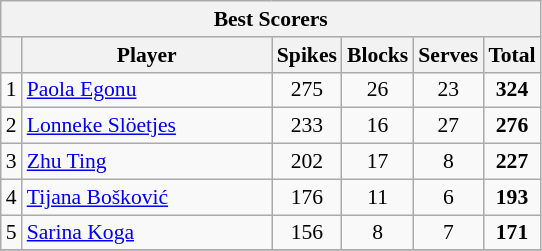<table class="wikitable sortable" style=font-size:90%>
<tr>
<th colspan=6>Best Scorers</th>
</tr>
<tr>
<th></th>
<th width=160>Player</th>
<th width=20>Spikes</th>
<th width=20>Blocks</th>
<th width=20>Serves</th>
<th width=20>Total</th>
</tr>
<tr>
<td align=center>1</td>
<td> <a href='#'>Paola Egonu</a></td>
<td align=center>275</td>
<td align=center>26</td>
<td align=center>23</td>
<td align=center><strong>324</strong></td>
</tr>
<tr>
<td align=center>2</td>
<td> <a href='#'>Lonneke Slöetjes</a></td>
<td align=center>233</td>
<td align=center>16</td>
<td align=center>27</td>
<td align=center><strong>276</strong></td>
</tr>
<tr>
<td align=center>3</td>
<td> <a href='#'>Zhu Ting</a></td>
<td align=center>202</td>
<td align=center>17</td>
<td align=center>8</td>
<td align=center><strong>227</strong></td>
</tr>
<tr>
<td align=center>4</td>
<td> <a href='#'>Tijana Bošković</a></td>
<td align=center>176</td>
<td align=center>11</td>
<td align=center>6</td>
<td align=center><strong>193</strong></td>
</tr>
<tr>
<td align=center>5</td>
<td> <a href='#'>Sarina Koga</a></td>
<td align=center>156</td>
<td align=center>8</td>
<td align=center>7</td>
<td align=center><strong>171</strong></td>
</tr>
<tr>
</tr>
</table>
